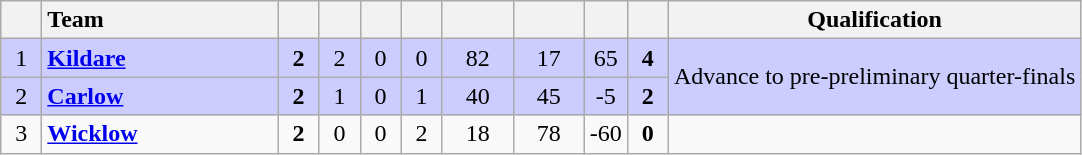<table class="wikitable" style="text-align:center">
<tr>
<th width="20"></th>
<th width="150" style="text-align:left;">Team</th>
<th width="20"></th>
<th width="20"></th>
<th width="20"></th>
<th width="20"></th>
<th width="40"></th>
<th width="40"></th>
<th width="20"></th>
<th width="20"></th>
<th>Qualification</th>
</tr>
<tr style="background:#ccccff">
<td>1</td>
<td align="left"><strong> <a href='#'>Kildare</a> </strong></td>
<td><strong>2</strong></td>
<td>2</td>
<td>0</td>
<td>0</td>
<td>82</td>
<td>17</td>
<td>65</td>
<td><strong>4</strong></td>
<td rowspan="2">Advance to pre-preliminary quarter-finals</td>
</tr>
<tr style="background:#ccccff">
<td>2</td>
<td align="left"><strong> <a href='#'>Carlow</a> </strong></td>
<td><strong>2</strong></td>
<td>1</td>
<td>0</td>
<td>1</td>
<td>40</td>
<td>45</td>
<td>-5</td>
<td><strong>2</strong></td>
</tr>
<tr>
<td>3</td>
<td align="left"><strong> <a href='#'>Wicklow</a> </strong></td>
<td><strong>2</strong></td>
<td>0</td>
<td>0</td>
<td>2</td>
<td>18</td>
<td>78</td>
<td>-60</td>
<td><strong>0</strong></td>
<td></td>
</tr>
</table>
